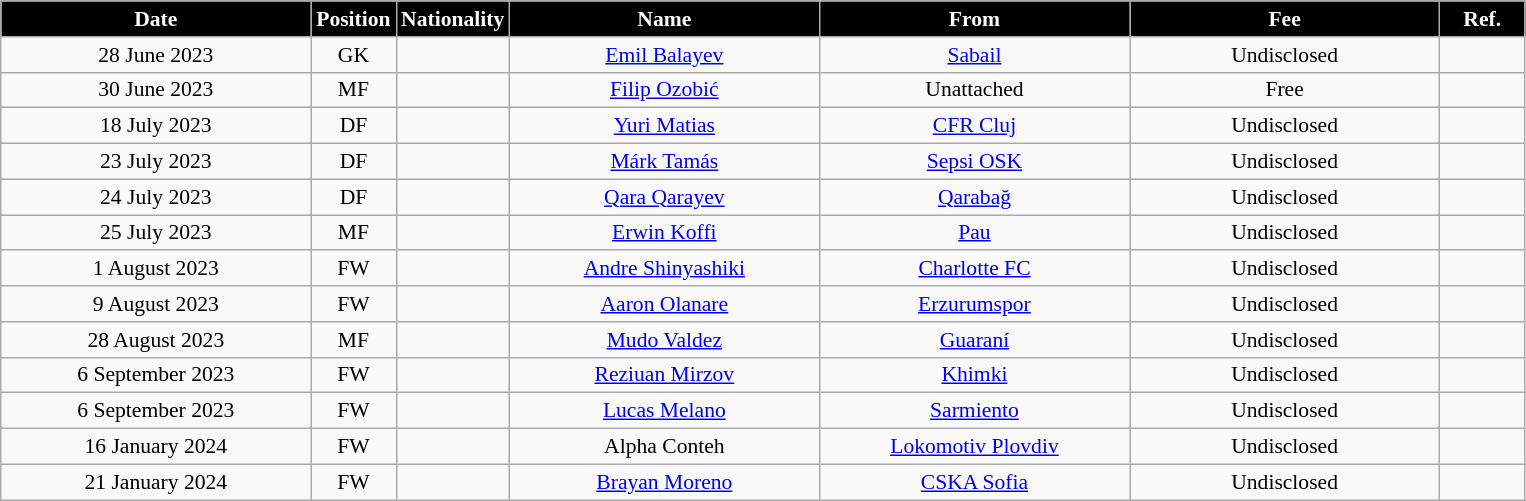<table class="wikitable"  style="text-align:center; font-size:90%; ">
<tr>
<th style="background:#000000; color:#fff; width:200px;">Date</th>
<th style="background:#000000; color:#fff; width:50px;">Position</th>
<th style="background:#000000; color:#fff; width:50px;">Nationality</th>
<th style="background:#000000; color:#fff; width:200px;">Name</th>
<th style="background:#000000; color:#fff; width:200px;">From</th>
<th style="background:#000000; color:#fff; width:200px;">Fee</th>
<th style="background:#000000; color:#fff; width:50px;">Ref.</th>
</tr>
<tr>
<td>28 June 2023</td>
<td>GK</td>
<td></td>
<td><a href='#'>Emil Balayev</a></td>
<td><a href='#'>Sabail</a></td>
<td>Undisclosed</td>
<td></td>
</tr>
<tr>
<td>30 June 2023</td>
<td>MF</td>
<td></td>
<td><a href='#'>Filip Ozobić</a></td>
<td>Unattached</td>
<td>Free</td>
<td></td>
</tr>
<tr>
<td>18 July 2023</td>
<td>DF</td>
<td></td>
<td><a href='#'>Yuri Matias</a></td>
<td><a href='#'>CFR Cluj</a></td>
<td>Undisclosed</td>
<td></td>
</tr>
<tr>
<td>23 July 2023</td>
<td>DF</td>
<td></td>
<td><a href='#'>Márk Tamás</a></td>
<td><a href='#'>Sepsi OSK</a></td>
<td>Undisclosed</td>
<td></td>
</tr>
<tr>
<td>24 July 2023</td>
<td>DF</td>
<td></td>
<td><a href='#'>Qara Qarayev</a></td>
<td><a href='#'>Qarabağ</a></td>
<td>Undisclosed</td>
<td></td>
</tr>
<tr>
<td>25 July 2023</td>
<td>MF</td>
<td></td>
<td><a href='#'>Erwin Koffi</a></td>
<td><a href='#'>Pau</a></td>
<td>Undisclosed</td>
<td></td>
</tr>
<tr>
<td>1 August 2023</td>
<td>FW</td>
<td></td>
<td><a href='#'>Andre Shinyashiki</a></td>
<td><a href='#'>Charlotte FC</a></td>
<td>Undisclosed</td>
<td></td>
</tr>
<tr>
<td>9 August 2023</td>
<td>FW</td>
<td></td>
<td><a href='#'>Aaron Olanare</a></td>
<td><a href='#'>Erzurumspor</a></td>
<td>Undisclosed</td>
<td></td>
</tr>
<tr>
<td>28 August 2023</td>
<td>MF</td>
<td></td>
<td><a href='#'>Mudo Valdez</a></td>
<td><a href='#'>Guaraní</a></td>
<td>Undisclosed</td>
<td></td>
</tr>
<tr>
<td>6 September 2023</td>
<td>FW</td>
<td></td>
<td><a href='#'>Reziuan Mirzov</a></td>
<td><a href='#'>Khimki</a></td>
<td>Undisclosed</td>
<td></td>
</tr>
<tr>
<td>6 September 2023</td>
<td>FW</td>
<td></td>
<td><a href='#'>Lucas Melano</a></td>
<td><a href='#'>Sarmiento</a></td>
<td>Undisclosed</td>
<td></td>
</tr>
<tr>
<td>16 January 2024</td>
<td>FW</td>
<td></td>
<td>Alpha Conteh</td>
<td><a href='#'>Lokomotiv Plovdiv</a></td>
<td>Undisclosed</td>
<td></td>
</tr>
<tr>
<td>21 January 2024</td>
<td>FW</td>
<td></td>
<td><a href='#'>Brayan Moreno</a></td>
<td><a href='#'>CSKA Sofia</a></td>
<td>Undisclosed</td>
<td></td>
</tr>
</table>
